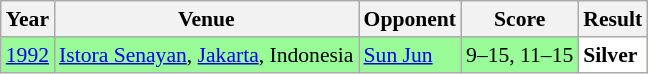<table class="sortable wikitable" style="font-size: 90%;">
<tr>
<th>Year</th>
<th>Venue</th>
<th>Opponent</th>
<th>Score</th>
<th>Result</th>
</tr>
<tr style="background:#98FB98">
<td align="center"><a href='#'>1992</a></td>
<td align="left"><a href='#'>Istora Senayan</a>, <a href='#'>Jakarta</a>, Indonesia</td>
<td align="left"> <a href='#'>Sun Jun</a></td>
<td align="left">9–15, 11–15</td>
<td style="text-align:left; background:white"> <strong>Silver</strong></td>
</tr>
</table>
